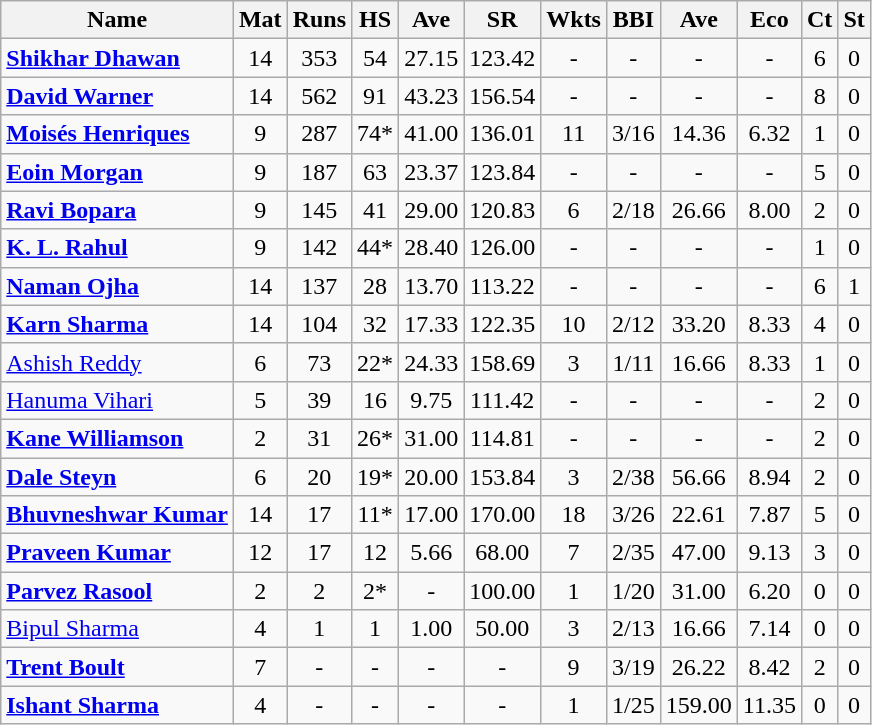<table class="wikitable sortable">
<tr>
<th>Name</th>
<th>Mat</th>
<th>Runs</th>
<th>HS</th>
<th>Ave</th>
<th>SR</th>
<th>Wkts</th>
<th>BBI</th>
<th>Ave</th>
<th>Eco</th>
<th>Ct</th>
<th>St</th>
</tr>
<tr>
<td><strong><a href='#'>Shikhar Dhawan</a></strong></td>
<td style="text-align:center;">14</td>
<td style="text-align:center;">353</td>
<td style="text-align:center;">54</td>
<td style="text-align:center;">27.15</td>
<td style="text-align:center;">123.42</td>
<td style="text-align:center;">-</td>
<td style="text-align:center;">-</td>
<td style="text-align:center;">-</td>
<td style="text-align:center;">-</td>
<td style="text-align:center;">6</td>
<td style="text-align:center;">0</td>
</tr>
<tr>
<td><strong><a href='#'>David Warner</a></strong></td>
<td style="text-align:center;">14</td>
<td style="text-align:center;">562</td>
<td style="text-align:center;">91</td>
<td style="text-align:center;">43.23</td>
<td style="text-align:center;">156.54</td>
<td style="text-align:center;">-</td>
<td style="text-align:center;">-</td>
<td style="text-align:center;">-</td>
<td style="text-align:center;">-</td>
<td style="text-align:center;">8</td>
<td style="text-align:center;">0</td>
</tr>
<tr>
<td><strong><a href='#'>Moisés Henriques</a></strong></td>
<td style="text-align:center;">9</td>
<td style="text-align:center;">287</td>
<td style="text-align:center;">74*</td>
<td style="text-align:center;">41.00</td>
<td style="text-align:center;">136.01</td>
<td style="text-align:center;">11</td>
<td style="text-align:center;">3/16</td>
<td style="text-align:center;">14.36</td>
<td style="text-align:center;">6.32</td>
<td style="text-align:center;">1</td>
<td style="text-align:center;">0</td>
</tr>
<tr>
<td><strong><a href='#'>Eoin Morgan</a></strong></td>
<td style="text-align:center;">9</td>
<td style="text-align:center;">187</td>
<td style="text-align:center;">63</td>
<td style="text-align:center;">23.37</td>
<td style="text-align:center;">123.84</td>
<td style="text-align:center;">-</td>
<td style="text-align:center;">-</td>
<td style="text-align:center;">-</td>
<td style="text-align:center;">-</td>
<td style="text-align:center;">5</td>
<td style="text-align:center;">0</td>
</tr>
<tr>
<td><strong><a href='#'>Ravi Bopara</a></strong></td>
<td style="text-align:center;">9</td>
<td style="text-align:center;">145</td>
<td style="text-align:center;">41</td>
<td style="text-align:center;">29.00</td>
<td style="text-align:center;">120.83</td>
<td style="text-align:center;">6</td>
<td style="text-align:center;">2/18</td>
<td style="text-align:center;">26.66</td>
<td style="text-align:center;">8.00</td>
<td style="text-align:center;">2</td>
<td style="text-align:center;">0</td>
</tr>
<tr>
<td><strong><a href='#'>K. L. Rahul</a></strong></td>
<td style="text-align:center;">9</td>
<td style="text-align:center;">142</td>
<td style="text-align:center;">44*</td>
<td style="text-align:center;">28.40</td>
<td style="text-align:center;">126.00</td>
<td style="text-align:center;">-</td>
<td style="text-align:center;">-</td>
<td style="text-align:center;">-</td>
<td style="text-align:center;">-</td>
<td style="text-align:center;">1</td>
<td style="text-align:center;">0</td>
</tr>
<tr>
<td><strong><a href='#'>Naman Ojha</a></strong></td>
<td style="text-align:center;">14</td>
<td style="text-align:center;">137</td>
<td style="text-align:center;">28</td>
<td style="text-align:center;">13.70</td>
<td style="text-align:center;">113.22</td>
<td style="text-align:center;">-</td>
<td style="text-align:center;">-</td>
<td style="text-align:center;">-</td>
<td style="text-align:center;">-</td>
<td style="text-align:center;">6</td>
<td style="text-align:center;">1</td>
</tr>
<tr>
<td><strong><a href='#'>Karn Sharma</a></strong></td>
<td style="text-align:center;">14</td>
<td style="text-align:center;">104</td>
<td style="text-align:center;">32</td>
<td style="text-align:center;">17.33</td>
<td style="text-align:center;">122.35</td>
<td style="text-align:center;">10</td>
<td style="text-align:center;">2/12</td>
<td style="text-align:center;">33.20</td>
<td style="text-align:center;">8.33</td>
<td style="text-align:center;">4</td>
<td style="text-align:center;">0</td>
</tr>
<tr>
<td><a href='#'>Ashish Reddy</a></td>
<td style="text-align:center;">6</td>
<td style="text-align:center;">73</td>
<td style="text-align:center;">22*</td>
<td style="text-align:center;">24.33</td>
<td style="text-align:center;">158.69</td>
<td style="text-align:center;">3</td>
<td style="text-align:center;">1/11</td>
<td style="text-align:center;">16.66</td>
<td style="text-align:center;">8.33</td>
<td style="text-align:center;">1</td>
<td style="text-align:center;">0</td>
</tr>
<tr>
<td><a href='#'>Hanuma Vihari</a></td>
<td style="text-align:center;">5</td>
<td style="text-align:center;">39</td>
<td style="text-align:center;">16</td>
<td style="text-align:center;">9.75</td>
<td style="text-align:center;">111.42</td>
<td style="text-align:center;">-</td>
<td style="text-align:center;">-</td>
<td style="text-align:center;">-</td>
<td style="text-align:center;">-</td>
<td style="text-align:center;">2</td>
<td style="text-align:center;">0</td>
</tr>
<tr>
<td><strong><a href='#'>Kane Williamson</a></strong></td>
<td style="text-align:center;">2</td>
<td style="text-align:center;">31</td>
<td style="text-align:center;">26*</td>
<td style="text-align:center;">31.00</td>
<td style="text-align:center;">114.81</td>
<td style="text-align:center;">-</td>
<td style="text-align:center;">-</td>
<td style="text-align:center;">-</td>
<td style="text-align:center;">-</td>
<td style="text-align:center;">2</td>
<td style="text-align:center;">0</td>
</tr>
<tr>
<td><strong><a href='#'>Dale Steyn</a></strong></td>
<td style="text-align:center;">6</td>
<td style="text-align:center;">20</td>
<td style="text-align:center;">19*</td>
<td style="text-align:center;">20.00</td>
<td style="text-align:center;">153.84</td>
<td style="text-align:center;">3</td>
<td style="text-align:center;">2/38</td>
<td style="text-align:center;">56.66</td>
<td style="text-align:center;">8.94</td>
<td style="text-align:center;">2</td>
<td style="text-align:center;">0</td>
</tr>
<tr>
<td><strong><a href='#'>Bhuvneshwar Kumar</a></strong></td>
<td style="text-align:center;">14</td>
<td style="text-align:center;">17</td>
<td style="text-align:center;">11*</td>
<td style="text-align:center;">17.00</td>
<td style="text-align:center;">170.00</td>
<td style="text-align:center;">18</td>
<td style="text-align:center;">3/26</td>
<td style="text-align:center;">22.61</td>
<td style="text-align:center;">7.87</td>
<td style="text-align:center;">5</td>
<td style="text-align:center;">0</td>
</tr>
<tr>
<td><strong><a href='#'>Praveen Kumar</a></strong></td>
<td style="text-align:center;">12</td>
<td style="text-align:center;">17</td>
<td style="text-align:center;">12</td>
<td style="text-align:center;">5.66</td>
<td style="text-align:center;">68.00</td>
<td style="text-align:center;">7</td>
<td style="text-align:center;">2/35</td>
<td style="text-align:center;">47.00</td>
<td style="text-align:center;">9.13</td>
<td style="text-align:center;">3</td>
<td style="text-align:center;">0</td>
</tr>
<tr>
<td><strong><a href='#'>Parvez Rasool</a></strong></td>
<td style="text-align:center;">2</td>
<td style="text-align:center;">2</td>
<td style="text-align:center;">2*</td>
<td style="text-align:center;">-</td>
<td style="text-align:center;">100.00</td>
<td style="text-align:center;">1</td>
<td style="text-align:center;">1/20</td>
<td style="text-align:center;">31.00</td>
<td style="text-align:center;">6.20</td>
<td style="text-align:center;">0</td>
<td style="text-align:center;">0</td>
</tr>
<tr>
<td><a href='#'>Bipul Sharma</a></td>
<td style="text-align:center;">4</td>
<td style="text-align:center;">1</td>
<td style="text-align:center;">1</td>
<td style="text-align:center;">1.00</td>
<td style="text-align:center;">50.00</td>
<td style="text-align:center;">3</td>
<td style="text-align:center;">2/13</td>
<td style="text-align:center;">16.66</td>
<td style="text-align:center;">7.14</td>
<td style="text-align:center;">0</td>
<td style="text-align:center;">0</td>
</tr>
<tr>
<td><strong><a href='#'>Trent Boult</a></strong></td>
<td style="text-align:center;">7</td>
<td style="text-align:center;">-</td>
<td style="text-align:center;">-</td>
<td style="text-align:center;">-</td>
<td style="text-align:center;">-</td>
<td style="text-align:center;">9</td>
<td style="text-align:center;">3/19</td>
<td style="text-align:center;">26.22</td>
<td style="text-align:center;">8.42</td>
<td style="text-align:center;">2</td>
<td style="text-align:center;">0</td>
</tr>
<tr>
<td><strong><a href='#'>Ishant Sharma</a></strong></td>
<td style="text-align:center;">4</td>
<td style="text-align:center;">-</td>
<td style="text-align:center;">-</td>
<td style="text-align:center;">-</td>
<td style="text-align:center;">-</td>
<td style="text-align:center;">1</td>
<td style="text-align:center;">1/25</td>
<td style="text-align:center;">159.00</td>
<td style="text-align:center;">11.35</td>
<td style="text-align:center;">0</td>
<td style="text-align:center;">0</td>
</tr>
</table>
